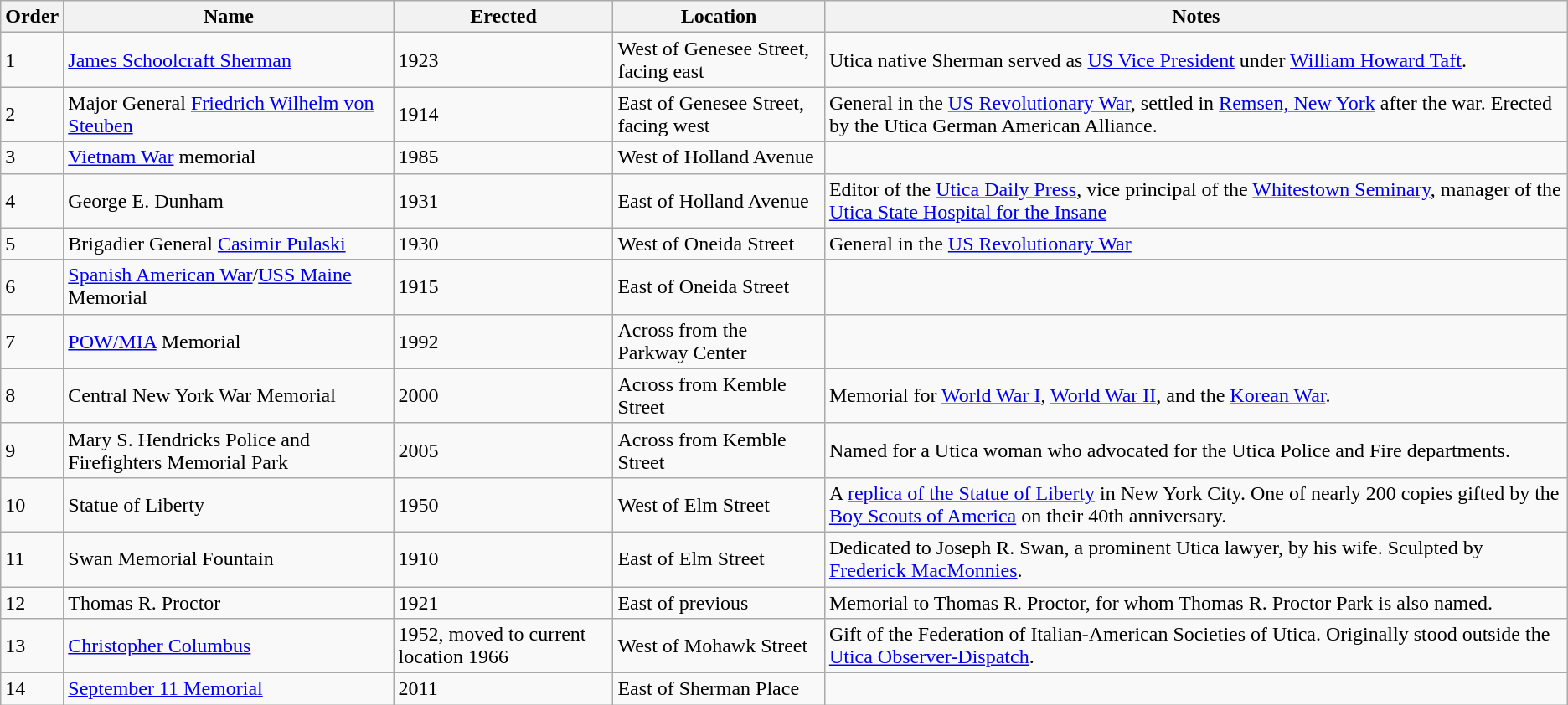<table class="wikitable sortable">
<tr>
<th>Order</th>
<th>Name</th>
<th>Erected</th>
<th>Location</th>
<th>Notes</th>
</tr>
<tr>
<td>1</td>
<td><a href='#'>James Schoolcraft Sherman</a></td>
<td>1923</td>
<td>West of Genesee Street, facing east</td>
<td>Utica native Sherman served as <a href='#'>US Vice President</a> under <a href='#'>William Howard Taft</a>.</td>
</tr>
<tr>
<td>2</td>
<td>Major General <a href='#'>Friedrich Wilhelm von Steuben</a></td>
<td>1914</td>
<td>East of Genesee Street, facing west</td>
<td>General in the <a href='#'>US Revolutionary War</a>, settled in <a href='#'>Remsen, New York</a> after the war. Erected by the Utica German American Alliance.</td>
</tr>
<tr>
<td>3</td>
<td><a href='#'>Vietnam War</a> memorial</td>
<td>1985</td>
<td>West of Holland Avenue</td>
<td></td>
</tr>
<tr>
<td>4</td>
<td>George E. Dunham</td>
<td>1931</td>
<td>East of Holland Avenue</td>
<td>Editor of the <a href='#'>Utica Daily Press</a>, vice principal of the <a href='#'>Whitestown Seminary</a>, manager of the <a href='#'>Utica State Hospital for the Insane</a></td>
</tr>
<tr>
<td>5</td>
<td>Brigadier General <a href='#'>Casimir Pulaski</a></td>
<td>1930</td>
<td>West of Oneida Street</td>
<td>General in the <a href='#'>US Revolutionary War</a></td>
</tr>
<tr>
<td>6</td>
<td><a href='#'>Spanish American War</a>/<a href='#'>USS Maine</a> Memorial</td>
<td>1915</td>
<td>East of Oneida Street</td>
<td></td>
</tr>
<tr>
<td>7</td>
<td><a href='#'>POW/MIA</a> Memorial</td>
<td>1992</td>
<td>Across from the Parkway Center</td>
<td></td>
</tr>
<tr>
<td>8</td>
<td>Central New York War Memorial</td>
<td>2000</td>
<td>Across from Kemble Street</td>
<td>Memorial for <a href='#'>World War I</a>, <a href='#'>World War II</a>, and the <a href='#'>Korean War</a>.</td>
</tr>
<tr>
<td>9</td>
<td>Mary S. Hendricks Police and Firefighters Memorial Park</td>
<td>2005</td>
<td>Across from Kemble Street</td>
<td>Named for a Utica woman who advocated for the Utica Police and Fire departments.</td>
</tr>
<tr>
<td>10</td>
<td>Statue of Liberty</td>
<td>1950</td>
<td>West of Elm Street</td>
<td>A <a href='#'>replica of the Statue of Liberty</a> in New York City. One of nearly 200 copies gifted by the <a href='#'>Boy Scouts of America</a> on their 40th anniversary.</td>
</tr>
<tr>
<td>11</td>
<td>Swan Memorial Fountain</td>
<td>1910</td>
<td>East of Elm Street</td>
<td>Dedicated to Joseph R. Swan, a prominent Utica lawyer, by his wife. Sculpted by <a href='#'>Frederick MacMonnies</a>.</td>
</tr>
<tr>
<td>12</td>
<td>Thomas R. Proctor</td>
<td>1921</td>
<td>East of previous</td>
<td>Memorial to Thomas R. Proctor, for whom Thomas R. Proctor Park is also named.</td>
</tr>
<tr>
<td>13</td>
<td><a href='#'>Christopher Columbus</a></td>
<td>1952, moved to current location 1966</td>
<td>West of Mohawk Street</td>
<td>Gift of the Federation of Italian-American Societies of Utica. Originally stood outside the <a href='#'>Utica Observer-Dispatch</a>.</td>
</tr>
<tr>
<td>14</td>
<td><a href='#'>September 11 Memorial</a></td>
<td>2011</td>
<td>East of Sherman Place</td>
<td></td>
</tr>
</table>
